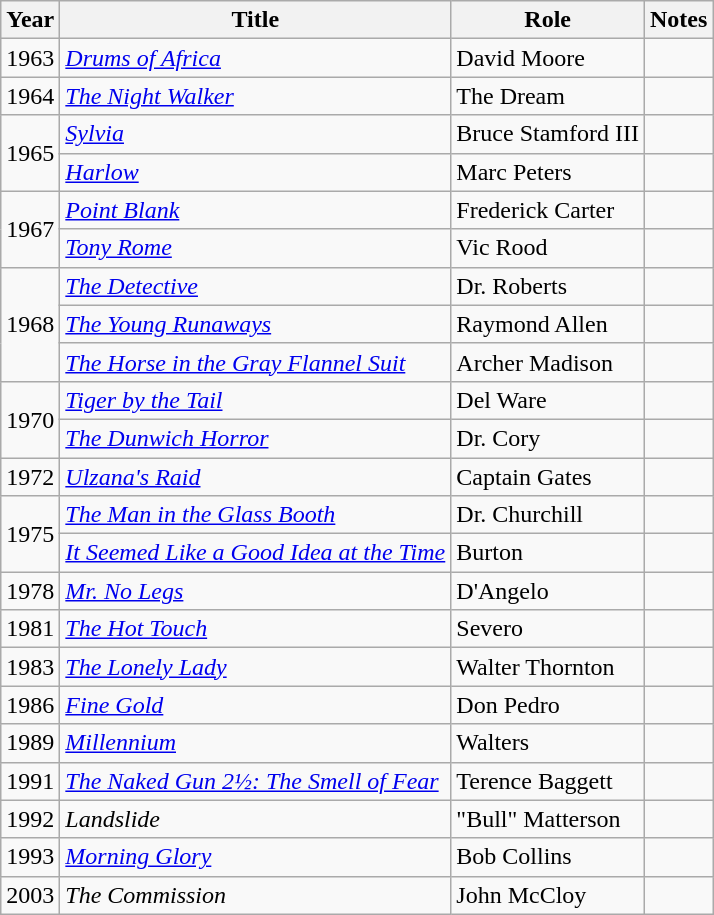<table class="wikitable sortable">
<tr>
<th>Year</th>
<th>Title</th>
<th>Role</th>
<th>Notes</th>
</tr>
<tr>
<td>1963</td>
<td><em><a href='#'>Drums of Africa</a></em></td>
<td>David Moore</td>
<td></td>
</tr>
<tr>
<td>1964</td>
<td data-sort-value="Night Walker, The"><em><a href='#'>The Night Walker</a></em></td>
<td>The Dream</td>
<td></td>
</tr>
<tr>
<td rowspan=2>1965</td>
<td><em><a href='#'>Sylvia</a></em></td>
<td>Bruce Stamford III</td>
<td></td>
</tr>
<tr>
<td><em><a href='#'>Harlow</a></em></td>
<td>Marc Peters</td>
<td></td>
</tr>
<tr>
<td rowspan=2>1967</td>
<td><em><a href='#'>Point Blank</a></em></td>
<td>Frederick Carter</td>
<td></td>
</tr>
<tr>
<td><em><a href='#'>Tony Rome</a></em></td>
<td>Vic Rood</td>
<td></td>
</tr>
<tr>
<td rowspan=3>1968</td>
<td data-sort-value="Detective, The"><em><a href='#'>The Detective</a></em></td>
<td>Dr. Roberts</td>
<td></td>
</tr>
<tr>
<td data-sort-value="Young Runaways, The"><em><a href='#'>The Young Runaways</a></em></td>
<td>Raymond Allen</td>
<td></td>
</tr>
<tr>
<td data-sort-value="Horse in the Gray Flannel Suit, The"><em><a href='#'>The Horse in the Gray Flannel Suit</a></em></td>
<td>Archer Madison</td>
<td></td>
</tr>
<tr>
<td rowspan=2>1970</td>
<td><em><a href='#'>Tiger by the Tail</a></em></td>
<td>Del Ware</td>
<td></td>
</tr>
<tr>
<td data-sort-value="Dunwich Horror, The"><em><a href='#'>The Dunwich Horror</a></em></td>
<td>Dr. Cory</td>
<td></td>
</tr>
<tr>
<td>1972</td>
<td><em><a href='#'>Ulzana's Raid</a></em></td>
<td>Captain Gates</td>
<td></td>
</tr>
<tr>
<td rowspan=2>1975</td>
<td data-sort-value="Man in the Glass Booth, The"><em><a href='#'>The Man in the Glass Booth</a></em></td>
<td>Dr. Churchill</td>
<td></td>
</tr>
<tr>
<td><em><a href='#'>It Seemed Like a Good Idea at the Time</a></em></td>
<td>Burton</td>
<td></td>
</tr>
<tr>
<td>1978</td>
<td><em><a href='#'>Mr. No Legs</a></em></td>
<td>D'Angelo</td>
<td></td>
</tr>
<tr>
<td>1981</td>
<td data-sort-value="Hot Touch, The"><em><a href='#'>The Hot Touch</a></em></td>
<td>Severo</td>
<td></td>
</tr>
<tr>
<td>1983</td>
<td data-sort-value="Lonely Lady, The"><em><a href='#'>The Lonely Lady</a></em></td>
<td>Walter Thornton</td>
<td></td>
</tr>
<tr>
<td>1986</td>
<td><em><a href='#'>Fine Gold</a></em></td>
<td>Don Pedro</td>
<td></td>
</tr>
<tr>
<td>1989</td>
<td><em><a href='#'>Millennium</a></em></td>
<td>Walters</td>
<td></td>
</tr>
<tr>
<td>1991</td>
<td data-sort-value="Naked Gun 2½: The Smell of Fear, The"><em><a href='#'>The Naked Gun 2½: The Smell of Fear</a></em></td>
<td>Terence Baggett</td>
<td></td>
</tr>
<tr>
<td>1992</td>
<td><em>Landslide</em></td>
<td>"Bull" Matterson</td>
<td></td>
</tr>
<tr>
<td>1993</td>
<td><em><a href='#'>Morning Glory</a></em></td>
<td>Bob Collins</td>
<td></td>
</tr>
<tr>
<td>2003</td>
<td data-sort-value="Commission, The"><em>The Commission</em></td>
<td>John McCloy</td>
<td></td>
</tr>
</table>
